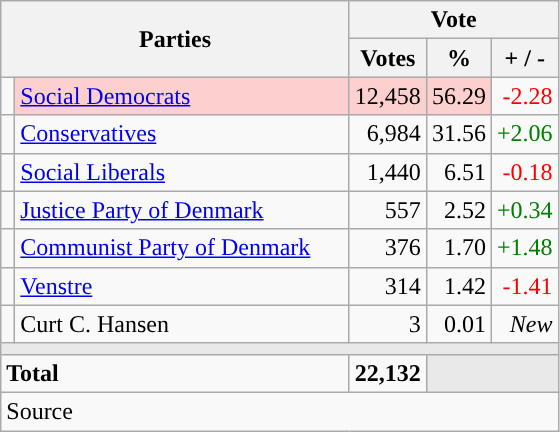<table class="wikitable" style="text-align:right;">
<tr>
<th style="text-align:centre;" rowspan="2" colspan="2" width="225">Parties</th>
<th colspan="3">Vote</th>
</tr>
<tr>
<th width="15">Votes</th>
<th width="15">%</th>
<th width="15">+ / -</th>
</tr>
<tr>
<td width="2" style="color:inherit;background:"></td>
<td bgcolor=#fbd0ce  align="left"><a href='#'>Social Democrats</a></td>
<td bgcolor=#fbd0ce>12,458</td>
<td bgcolor=#fbd0ce>56.29</td>
<td style=color:red;>-2.28</td>
</tr>
<tr>
<td width="2" style="color:inherit;background:"></td>
<td align="left"><a href='#'>Conservatives</a></td>
<td>6,984</td>
<td>31.56</td>
<td style=color:green;>+2.06</td>
</tr>
<tr>
<td width="2" style="color:inherit;background:"></td>
<td align="left"><a href='#'>Social Liberals</a></td>
<td>1,440</td>
<td>6.51</td>
<td style=color:red;>-0.18</td>
</tr>
<tr>
<td width="2" style="color:inherit;background:"></td>
<td align="left"><a href='#'>Justice Party of Denmark</a></td>
<td>557</td>
<td>2.52</td>
<td style=color:green;>+0.34</td>
</tr>
<tr>
<td width="2" style="color:inherit;background:"></td>
<td align="left"><a href='#'>Communist Party of Denmark</a></td>
<td>376</td>
<td>1.70</td>
<td style=color:green;>+1.48</td>
</tr>
<tr>
<td width="2" style="color:inherit;background:"></td>
<td align="left"><a href='#'>Venstre</a></td>
<td>314</td>
<td>1.42</td>
<td style=color:red;>-1.41</td>
</tr>
<tr>
<td width="2" style="color:inherit;background:"></td>
<td align="left">Curt C. Hansen</td>
<td>3</td>
<td>0.01</td>
<td><em>New</em></td>
</tr>
<tr>
<td colspan="7" bgcolor="#E9E9E9"></td>
</tr>
<tr>
<td align="left" colspan="2"><strong>Total</strong></td>
<td><strong>22,132</strong></td>
<td bgcolor="#E9E9E9" colspan="2"></td>
</tr>
<tr>
<td align="left" colspan="6">Source</td>
</tr>
</table>
